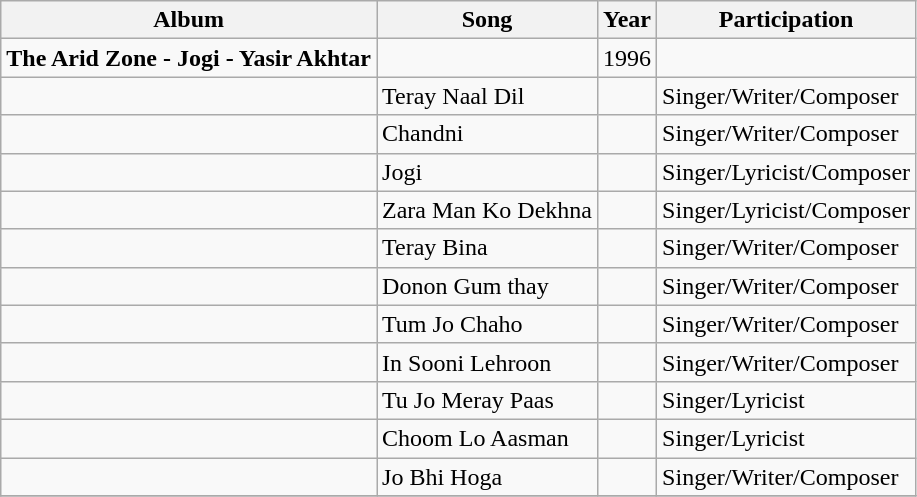<table class="wikitable">
<tr>
<th>Album</th>
<th>Song</th>
<th>Year</th>
<th>Participation</th>
</tr>
<tr>
<td><strong>The Arid Zone - Jogi - Yasir Akhtar</strong></td>
<td></td>
<td>1996</td>
<td></td>
</tr>
<tr>
<td></td>
<td>Teray Naal Dil</td>
<td></td>
<td>Singer/Writer/Composer</td>
</tr>
<tr>
<td></td>
<td>Chandni</td>
<td></td>
<td>Singer/Writer/Composer</td>
</tr>
<tr>
<td></td>
<td>Jogi</td>
<td></td>
<td>Singer/Lyricist/Composer</td>
</tr>
<tr>
<td></td>
<td>Zara Man Ko Dekhna</td>
<td></td>
<td>Singer/Lyricist/Composer</td>
</tr>
<tr>
<td></td>
<td>Teray Bina</td>
<td></td>
<td>Singer/Writer/Composer</td>
</tr>
<tr>
<td></td>
<td>Donon Gum thay</td>
<td></td>
<td>Singer/Writer/Composer</td>
</tr>
<tr>
<td></td>
<td>Tum Jo Chaho</td>
<td></td>
<td>Singer/Writer/Composer</td>
</tr>
<tr>
<td></td>
<td>In Sooni Lehroon</td>
<td></td>
<td>Singer/Writer/Composer</td>
</tr>
<tr>
<td></td>
<td>Tu Jo Meray Paas</td>
<td></td>
<td>Singer/Lyricist</td>
</tr>
<tr>
<td></td>
<td>Choom Lo Aasman</td>
<td></td>
<td>Singer/Lyricist</td>
</tr>
<tr>
<td></td>
<td>Jo Bhi Hoga</td>
<td></td>
<td>Singer/Writer/Composer</td>
</tr>
<tr>
</tr>
</table>
